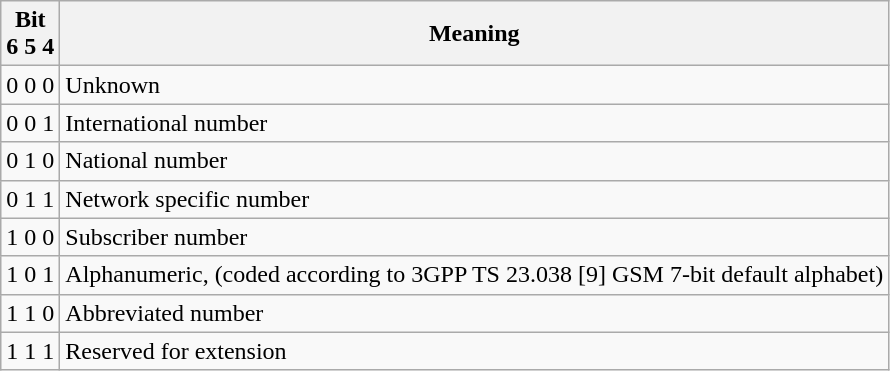<table class="wikitable" style="text-align:left">
<tr>
<th>Bit<br>6 5 4</th>
<th>Meaning</th>
</tr>
<tr>
<td>0 0 0</td>
<td>Unknown</td>
</tr>
<tr>
<td>0 0 1</td>
<td>International number</td>
</tr>
<tr>
<td>0 1 0</td>
<td>National number</td>
</tr>
<tr>
<td>0 1 1</td>
<td>Network specific number</td>
</tr>
<tr>
<td>1 0 0</td>
<td>Subscriber number</td>
</tr>
<tr>
<td>1 0 1</td>
<td>Alphanumeric, (coded according to 3GPP TS 23.038 [9] GSM 7-bit default alphabet)</td>
</tr>
<tr>
<td>1 1 0</td>
<td>Abbreviated number</td>
</tr>
<tr>
<td>1 1 1</td>
<td>Reserved for extension</td>
</tr>
</table>
